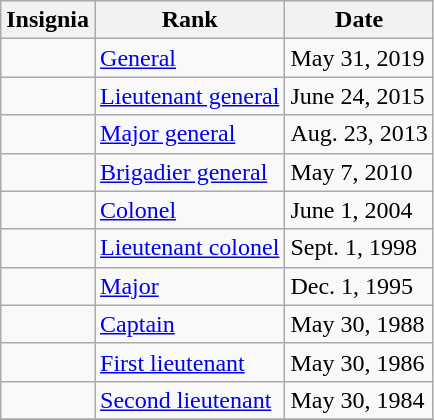<table class="wikitable">
<tr>
<th>Insignia</th>
<th>Rank</th>
<th>Date</th>
</tr>
<tr>
<td></td>
<td><a href='#'>General</a></td>
<td>May 31, 2019</td>
</tr>
<tr>
<td></td>
<td><a href='#'>Lieutenant general</a></td>
<td>June 24, 2015</td>
</tr>
<tr>
<td></td>
<td><a href='#'>Major general</a></td>
<td>Aug. 23, 2013</td>
</tr>
<tr>
<td></td>
<td><a href='#'>Brigadier general</a></td>
<td>May 7, 2010</td>
</tr>
<tr>
<td></td>
<td><a href='#'>Colonel</a></td>
<td>June 1, 2004</td>
</tr>
<tr>
<td></td>
<td><a href='#'>Lieutenant colonel</a></td>
<td>Sept. 1, 1998</td>
</tr>
<tr>
<td></td>
<td><a href='#'>Major</a></td>
<td>Dec. 1, 1995</td>
</tr>
<tr>
<td></td>
<td><a href='#'>Captain</a></td>
<td>May 30, 1988</td>
</tr>
<tr>
<td></td>
<td><a href='#'>First lieutenant</a></td>
<td>May 30, 1986</td>
</tr>
<tr>
<td></td>
<td><a href='#'>Second lieutenant</a></td>
<td>May 30, 1984</td>
</tr>
<tr>
</tr>
</table>
